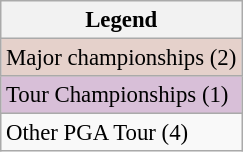<table class="wikitable" style="font-size:95%;">
<tr>
<th>Legend</th>
</tr>
<tr style="background:#e5d1cb;">
<td>Major championships (2)</td>
</tr>
<tr style="background:thistle;">
<td>Tour Championships (1)</td>
</tr>
<tr>
<td>Other PGA Tour (4)</td>
</tr>
</table>
